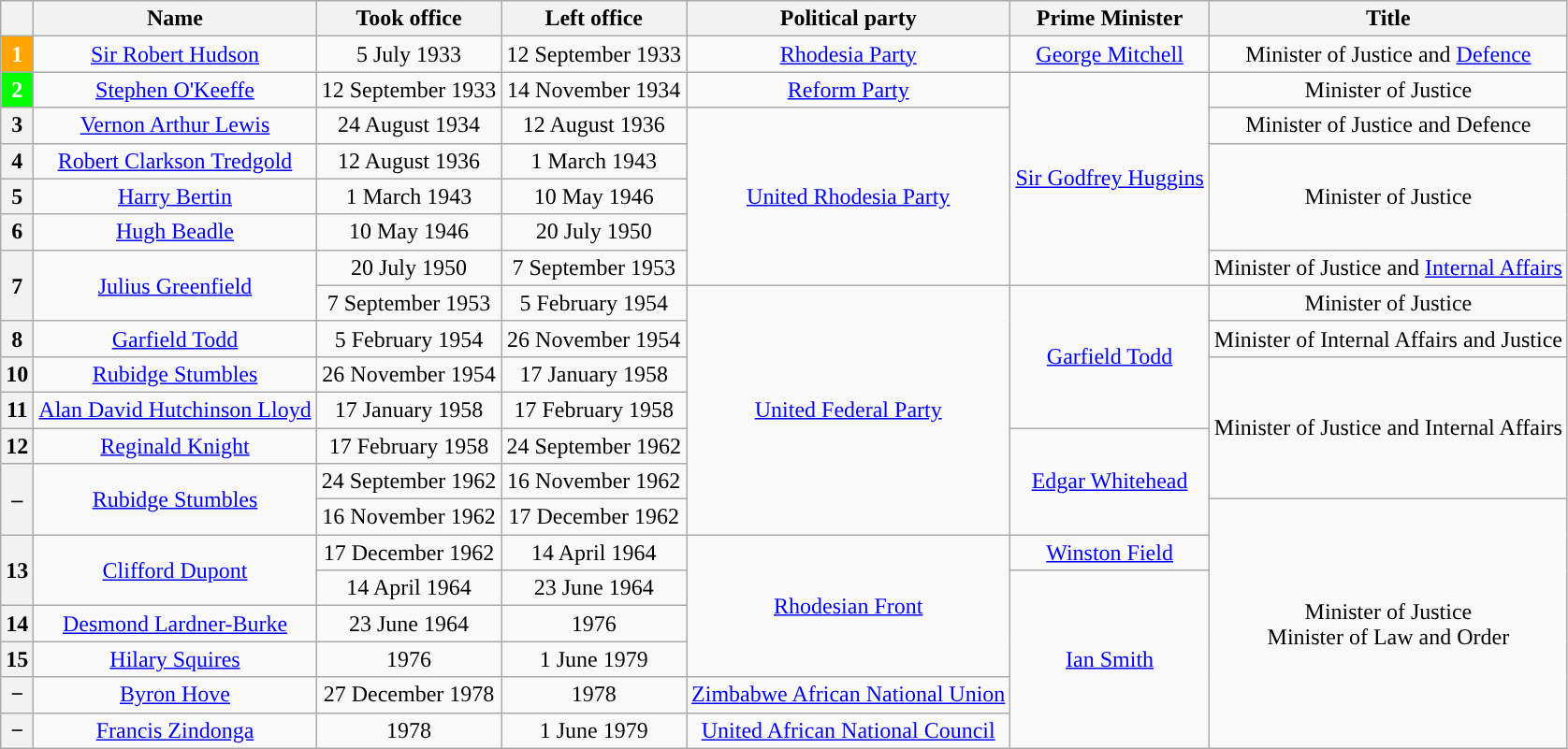<table class="wikitable" style="text-align:center">
<tr>
<th></th>
<th>Name</th>
<th>Took office</th>
<th>Left office</th>
<th>Political party</th>
<th>Prime Minister</th>
<th>Title</th>
</tr>
<tr>
<th style="background:orange; color:white;">1</th>
<td><a href='#'>Sir Robert Hudson</a></td>
<td>5 July 1933</td>
<td>12 September 1933</td>
<td><a href='#'>Rhodesia Party</a></td>
<td><a href='#'>George Mitchell</a></td>
<td>Minister of Justice and <a href='#'>Defence</a></td>
</tr>
<tr>
<th style="background:lime; color:white;">2</th>
<td><a href='#'>Stephen O'Keeffe</a></td>
<td>12 September 1933</td>
<td>14 November 1934</td>
<td><a href='#'>Reform Party</a></td>
<td rowspan="6"><a href='#'>Sir Godfrey Huggins</a></td>
<td>Minister of Justice</td>
</tr>
<tr>
<th style="background:">3</th>
<td><a href='#'>Vernon Arthur Lewis</a></td>
<td>24 August 1934</td>
<td>12 August 1936</td>
<td rowspan="5"><a href='#'>United Rhodesia Party</a></td>
<td>Minister of Justice and Defence</td>
</tr>
<tr>
<th style="background:">4</th>
<td><a href='#'>Robert Clarkson Tredgold</a></td>
<td>12 August 1936</td>
<td>1 March 1943</td>
<td rowspan="3">Minister of Justice</td>
</tr>
<tr>
<th style="background:">5</th>
<td><a href='#'>Harry Bertin</a></td>
<td>1 March 1943</td>
<td>10 May 1946</td>
</tr>
<tr>
<th style="background:">6</th>
<td><a href='#'>Hugh Beadle</a></td>
<td>10 May 1946</td>
<td>20 July 1950</td>
</tr>
<tr>
<th rowspan="2" style="background:">7</th>
<td rowspan="2"><a href='#'>Julius Greenfield</a></td>
<td>20 July 1950</td>
<td>7 September 1953</td>
<td>Minister of Justice and <a href='#'>Internal Affairs</a></td>
</tr>
<tr>
<td>7 September 1953</td>
<td>5 February 1954</td>
<td rowspan="7"><a href='#'>United Federal Party</a></td>
<td rowspan="4"><a href='#'>Garfield Todd</a></td>
<td>Minister of Justice</td>
</tr>
<tr>
<th style="background:">8</th>
<td><a href='#'>Garfield Todd</a></td>
<td>5 February 1954</td>
<td>26 November 1954</td>
<td>Minister of Internal Affairs and Justice</td>
</tr>
<tr>
<th style="background:">10</th>
<td><a href='#'>Rubidge Stumbles</a></td>
<td>26 November 1954</td>
<td>17 January 1958</td>
<td rowspan="4">Minister of Justice and Internal Affairs</td>
</tr>
<tr>
<th style="background:">11</th>
<td><a href='#'>Alan David Hutchinson Lloyd</a></td>
<td>17 January 1958</td>
<td>17 February 1958</td>
</tr>
<tr>
<th style="background:">12</th>
<td><a href='#'>Reginald Knight</a></td>
<td>17 February 1958</td>
<td>24 September 1962</td>
<td rowspan="3"><a href='#'>Edgar Whitehead</a></td>
</tr>
<tr>
<th rowspan="2" style="background:">–</th>
<td rowspan="2"><a href='#'>Rubidge Stumbles</a></td>
<td>24 September 1962</td>
<td>16 November 1962</td>
</tr>
<tr>
<td>16 November 1962</td>
<td>17 December 1962</td>
<td rowspan="7">Minister of Justice<br>Minister of Law and Order</td>
</tr>
<tr>
<th rowspan="2" style="background:">13</th>
<td rowspan="2"><a href='#'>Clifford Dupont</a></td>
<td>17 December 1962</td>
<td>14 April 1964</td>
<td rowspan="4"><a href='#'>Rhodesian Front</a></td>
<td><a href='#'>Winston Field</a></td>
</tr>
<tr>
<td>14 April 1964</td>
<td>23 June 1964</td>
<td rowspan="5"><a href='#'>Ian Smith</a></td>
</tr>
<tr>
<th style="background:">14</th>
<td><a href='#'>Desmond Lardner-Burke</a></td>
<td>23 June 1964</td>
<td>1976</td>
</tr>
<tr>
<th style="background:">15</th>
<td><a href='#'>Hilary Squires</a></td>
<td>1976</td>
<td>1 June 1979</td>
</tr>
<tr>
<th style="background:">−</th>
<td><a href='#'>Byron Hove</a><br></td>
<td>27 December 1978</td>
<td>1978</td>
<td><a href='#'>Zimbabwe African National Union</a></td>
</tr>
<tr>
<th style="background:">−</th>
<td><a href='#'>Francis Zindonga</a><br></td>
<td>1978</td>
<td>1 June 1979</td>
<td><a href='#'>United African National Council</a></td>
</tr>
</table>
